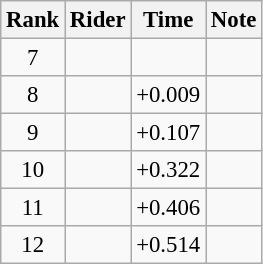<table class="wikitable" style="font-size:95%" style="text-align:center; width:35em;">
<tr>
<th>Rank</th>
<th>Rider</th>
<th>Time</th>
<th>Note</th>
</tr>
<tr>
<td align=center>7</td>
<td align=left></td>
<td></td>
<td></td>
</tr>
<tr>
<td align=center>8</td>
<td align=left></td>
<td>+0.009</td>
<td></td>
</tr>
<tr>
<td align=center>9</td>
<td align=left></td>
<td>+0.107</td>
<td></td>
</tr>
<tr>
<td align=center>10</td>
<td align=left></td>
<td>+0.322</td>
<td></td>
</tr>
<tr>
<td align=center>11</td>
<td align=left></td>
<td>+0.406</td>
<td></td>
</tr>
<tr>
<td align=center>12</td>
<td align=left></td>
<td>+0.514</td>
<td></td>
</tr>
</table>
